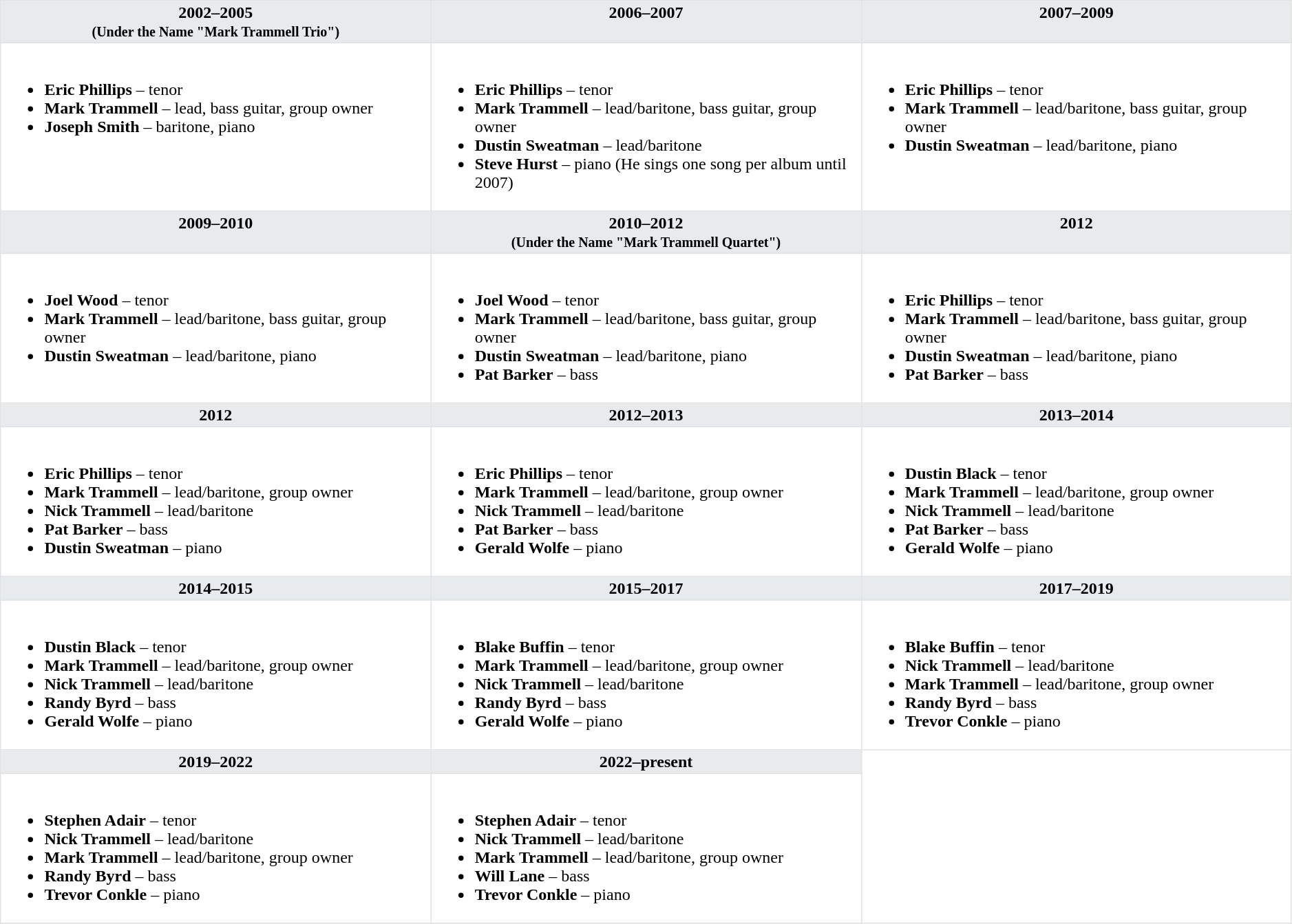<table class="toccolours" style="float: width: 375px; margin: 0 0 1em 1em; border-collapse: collapse; border: 1px solid #E2E2E2;" width="99%" cellspacing="0" cellpadding="2" border="1">
<tr>
<th width="25%" valign="top" bgcolor="#E7EBEE">2002–2005<br><small>(Under the Name "Mark Trammell Trio")</small></th>
<th width="25%" valign="top" bgcolor="#E7EBEE">2006–2007</th>
<th width="25%" valign="top" bgcolor="#E7EBEE">2007–2009</th>
</tr>
<tr>
<td valign="top"><br><ul><li><strong>Eric Phillips</strong> – tenor</li><li><strong>Mark Trammell</strong> – lead, bass guitar, group owner</li><li><strong>Joseph Smith</strong> – baritone, piano</li></ul></td>
<td valign="top"><br><ul><li><strong>Eric Phillips</strong> – tenor</li><li><strong>Mark Trammell</strong> – lead/baritone, bass guitar, group owner</li><li><strong>Dustin Sweatman</strong> – lead/baritone</li><li><strong>Steve Hurst</strong> – piano (He sings one song per album until 2007)</li></ul></td>
<td valign="top"><br><ul><li><strong>Eric Phillips</strong> – tenor</li><li><strong>Mark Trammell</strong> – lead/baritone, bass guitar, group owner</li><li><strong>Dustin Sweatman</strong> – lead/baritone, piano</li></ul></td>
</tr>
<tr>
<th width="25%" valign="top" bgcolor="#E7EBEE">2009–2010</th>
<th width="25%" valign="top" bgcolor="#E7EBEE">2010–2012<br><small>(Under the Name "Mark Trammell Quartet")</small></th>
<th width="25%" valign="top" bgcolor="#E7EBEE">2012</th>
</tr>
<tr>
<td valign="top"><br><ul><li><strong>Joel Wood</strong> – tenor</li><li><strong>Mark Trammell</strong> – lead/baritone, bass guitar, group owner</li><li><strong>Dustin Sweatman</strong> – lead/baritone, piano</li></ul></td>
<td valign="top"><br><ul><li><strong>Joel Wood</strong> – tenor</li><li><strong>Mark Trammell</strong> – lead/baritone, bass guitar, group owner</li><li><strong>Dustin Sweatman</strong> – lead/baritone, piano</li><li><strong>Pat Barker</strong> – bass</li></ul></td>
<td valign="top"><br><ul><li><strong>Eric Phillips</strong> – tenor</li><li><strong>Mark Trammell</strong> – lead/baritone, bass guitar, group owner</li><li><strong>Dustin Sweatman</strong> – lead/baritone, piano</li><li><strong>Pat Barker</strong> – bass</li></ul></td>
</tr>
<tr>
<th width="25%" valign="top" bgcolor="#E7EBEE">2012</th>
<th width="25%" valign="top" bgcolor="#E7EBEE">2012–2013</th>
<th width="25%" valign="top" bgcolor="#E7EBEE">2013–2014</th>
</tr>
<tr>
<td valign="top"><br><ul><li><strong>Eric Phillips</strong> – tenor</li><li><strong>Mark Trammell</strong> – lead/baritone, group owner</li><li><strong>Nick Trammell</strong> – lead/baritone</li><li><strong>Pat Barker</strong> – bass</li><li><strong>Dustin Sweatman</strong> – piano</li></ul></td>
<td valign="top"><br><ul><li><strong>Eric Phillips</strong> – tenor</li><li><strong>Mark Trammell</strong> – lead/baritone, group owner</li><li><strong>Nick Trammell</strong> – lead/baritone</li><li><strong>Pat Barker</strong> – bass</li><li><strong>Gerald Wolfe</strong> – piano</li></ul></td>
<td valign="top"><br><ul><li><strong>Dustin Black</strong> – tenor</li><li><strong>Mark Trammell</strong> – lead/baritone, group owner</li><li><strong>Nick Trammell</strong> – lead/baritone</li><li><strong>Pat Barker</strong> – bass</li><li><strong>Gerald Wolfe</strong> – piano</li></ul></td>
</tr>
<tr>
<th width="25%" valign="top" bgcolor="#E7EBEE">2014–2015</th>
<th width="25%" valign="top" bgcolor="#E7EBEE">2015–2017</th>
<th width="25%" valign="top" bgcolor="#E7EBEE">2017–2019</th>
</tr>
<tr>
<td valign="top"><br><ul><li><strong>Dustin Black</strong> – tenor</li><li><strong>Mark Trammell</strong> – lead/baritone, group owner</li><li><strong>Nick Trammell</strong> – lead/baritone</li><li><strong>Randy Byrd</strong> – bass</li><li><strong>Gerald Wolfe</strong> – piano</li></ul></td>
<td valign="top"><br><ul><li><strong>Blake Buffin</strong> – tenor</li><li><strong>Mark Trammell</strong> – lead/baritone, group owner</li><li><strong>Nick Trammell</strong> – lead/baritone</li><li><strong>Randy Byrd</strong> – bass</li><li><strong>Gerald Wolfe</strong> – piano</li></ul></td>
<td valign="top"><br><ul><li><strong>Blake Buffin</strong> – tenor</li><li><strong>Nick Trammell</strong> – lead/baritone</li><li><strong>Mark Trammell</strong> – lead/baritone, group owner</li><li><strong>Randy Byrd</strong> – bass</li><li><strong>Trevor Conkle</strong> – piano</li></ul></td>
</tr>
<tr>
<th width="25%" valign="top" bgcolor="#E7EBEE">2019–2022</th>
<th width="25%" valign="top" bgcolor="#E7EBEE">2022–present</th>
</tr>
<tr>
<td valign="top"><br><ul><li><strong>Stephen Adair</strong> – tenor</li><li><strong>Nick Trammell</strong> – lead/baritone</li><li><strong>Mark Trammell</strong> – lead/baritone, group owner</li><li><strong>Randy Byrd</strong> – bass</li><li><strong>Trevor Conkle</strong> – piano</li></ul></td>
<td valign="top"><br><ul><li><strong>Stephen Adair</strong> – tenor</li><li><strong>Nick Trammell</strong> – lead/baritone</li><li><strong>Mark Trammell</strong> – lead/baritone, group owner</li><li><strong>Will Lane</strong> – bass</li><li><strong>Trevor Conkle</strong> – piano</li></ul></td>
</tr>
<tr>
</tr>
</table>
